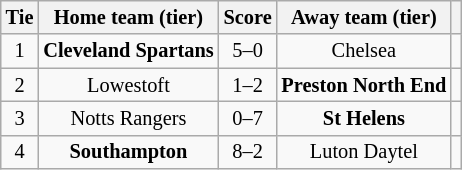<table class="wikitable" style="text-align:center; font-size:85%">
<tr>
<th>Tie</th>
<th>Home team (tier)</th>
<th>Score</th>
<th>Away team (tier)</th>
<th></th>
</tr>
<tr>
<td align="center">1</td>
<td><strong>Cleveland Spartans</strong></td>
<td align="center">5–0</td>
<td>Chelsea</td>
<td></td>
</tr>
<tr>
<td align="center">2</td>
<td>Lowestoft</td>
<td align="center">1–2</td>
<td><strong>Preston North End</strong></td>
<td></td>
</tr>
<tr>
<td align="center">3</td>
<td>Notts Rangers</td>
<td align="center">0–7</td>
<td><strong>St Helens</strong></td>
<td></td>
</tr>
<tr>
<td align="center">4</td>
<td><strong>Southampton</strong></td>
<td align="center">8–2</td>
<td>Luton Daytel</td>
<td></td>
</tr>
</table>
